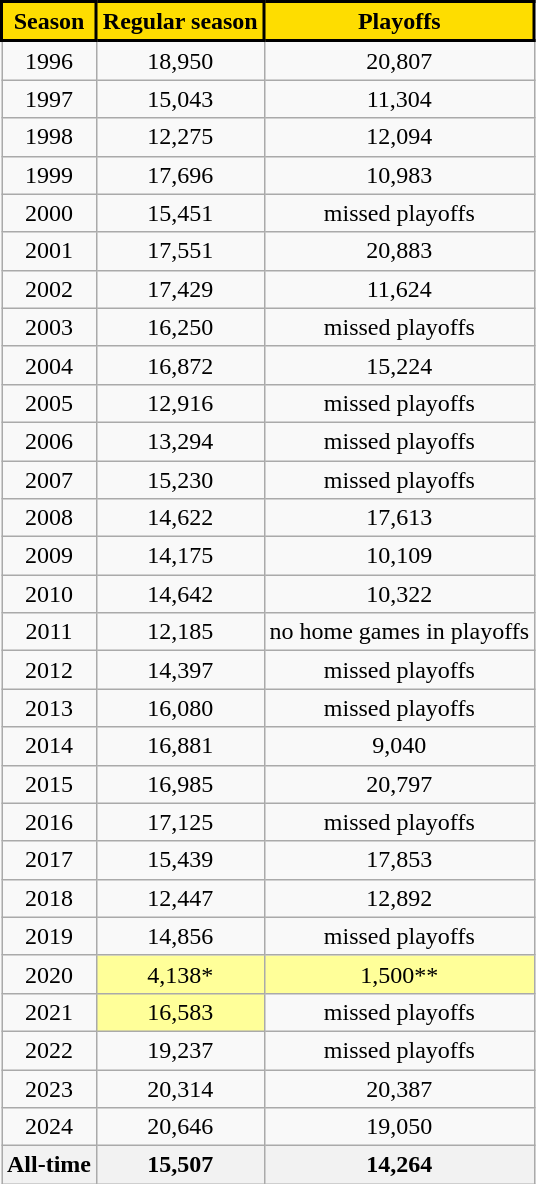<table class="wikitable" style="text-align:center">
<tr>
<th style="background:#FEDD00; color:#000; border:2px solid #000;">Season</th>
<th style="background:#FEDD00; color:#000; border:2px solid #000;">Regular season</th>
<th style="background:#FEDD00; color:#000; border:2px solid #000;">Playoffs</th>
</tr>
<tr>
<td>1996</td>
<td>18,950</td>
<td>20,807</td>
</tr>
<tr>
<td>1997</td>
<td>15,043</td>
<td>11,304</td>
</tr>
<tr>
<td>1998</td>
<td>12,275</td>
<td>12,094</td>
</tr>
<tr>
<td>1999</td>
<td>17,696</td>
<td>10,983</td>
</tr>
<tr>
<td>2000</td>
<td>15,451</td>
<td>missed playoffs</td>
</tr>
<tr>
<td>2001</td>
<td>17,551</td>
<td>20,883</td>
</tr>
<tr>
<td>2002</td>
<td>17,429</td>
<td>11,624</td>
</tr>
<tr>
<td>2003</td>
<td>16,250</td>
<td>missed playoffs</td>
</tr>
<tr>
<td>2004</td>
<td>16,872</td>
<td>15,224</td>
</tr>
<tr>
<td>2005</td>
<td>12,916</td>
<td>missed playoffs</td>
</tr>
<tr>
<td>2006</td>
<td>13,294</td>
<td>missed playoffs</td>
</tr>
<tr>
<td>2007</td>
<td>15,230</td>
<td>missed playoffs</td>
</tr>
<tr>
<td>2008</td>
<td>14,622</td>
<td>17,613</td>
</tr>
<tr>
<td>2009</td>
<td>14,175</td>
<td>10,109</td>
</tr>
<tr>
<td>2010</td>
<td>14,642</td>
<td>10,322</td>
</tr>
<tr>
<td>2011</td>
<td>12,185</td>
<td>no home games in playoffs</td>
</tr>
<tr>
<td>2012</td>
<td>14,397</td>
<td>missed playoffs</td>
</tr>
<tr>
<td>2013</td>
<td>16,080</td>
<td>missed playoffs</td>
</tr>
<tr>
<td>2014</td>
<td>16,881</td>
<td>9,040</td>
</tr>
<tr>
<td>2015</td>
<td>16,985</td>
<td>20,797</td>
</tr>
<tr>
<td>2016</td>
<td>17,125</td>
<td>missed playoffs</td>
</tr>
<tr>
<td>2017</td>
<td>15,439</td>
<td>17,853</td>
</tr>
<tr>
<td>2018</td>
<td>12,447</td>
<td>12,892</td>
</tr>
<tr>
<td>2019</td>
<td>14,856</td>
<td>missed playoffs</td>
</tr>
<tr>
<td>2020</td>
<td style="background:#ff9;">4,138*</td>
<td style="background:#ff9;">1,500**</td>
</tr>
<tr>
<td>2021</td>
<td style="background:#ff9;">16,583</td>
<td>missed playoffs</td>
</tr>
<tr>
<td>2022</td>
<td>19,237</td>
<td>missed playoffs</td>
</tr>
<tr>
<td>2023</td>
<td>20,314</td>
<td>20,387</td>
</tr>
<tr>
<td>2024</td>
<td>20,646</td>
<td>19,050</td>
</tr>
<tr>
<th>All-time</th>
<th>15,507</th>
<th>14,264</th>
</tr>
</table>
